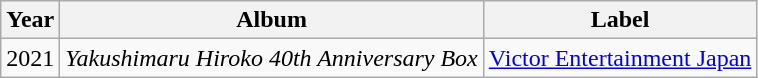<table class="wikitable">
<tr>
<th>Year</th>
<th>Album</th>
<th>Label</th>
</tr>
<tr>
<td>2021</td>
<td><em>Yakushimaru Hiroko 40th Anniversary Box</em></td>
<td align="center"><a href='#'>Victor Entertainment Japan</a></td>
</tr>
</table>
